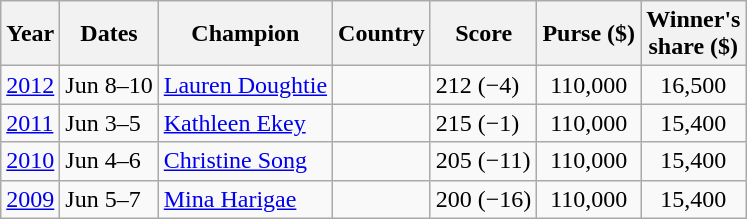<table class="wikitable">
<tr>
<th>Year</th>
<th>Dates</th>
<th>Champion</th>
<th>Country</th>
<th>Score</th>
<th>Purse ($)</th>
<th>Winner's<br>share ($)</th>
</tr>
<tr>
<td><a href='#'>2012</a></td>
<td>Jun 8–10</td>
<td><a href='#'>Lauren Doughtie</a></td>
<td></td>
<td>212 (−4)</td>
<td align=center>110,000</td>
<td align=center>16,500</td>
</tr>
<tr>
<td><a href='#'>2011</a></td>
<td>Jun 3–5</td>
<td><a href='#'>Kathleen Ekey</a></td>
<td></td>
<td>215 (−1)</td>
<td align=center>110,000</td>
<td align=center>15,400</td>
</tr>
<tr>
<td><a href='#'>2010</a></td>
<td>Jun 4–6</td>
<td><a href='#'>Christine Song</a></td>
<td></td>
<td>205 (−11)</td>
<td align=center>110,000</td>
<td align=center>15,400</td>
</tr>
<tr>
<td><a href='#'>2009</a></td>
<td>Jun 5–7</td>
<td><a href='#'>Mina Harigae</a></td>
<td></td>
<td>200 (−16)</td>
<td align=center>110,000</td>
<td align=center>15,400</td>
</tr>
</table>
